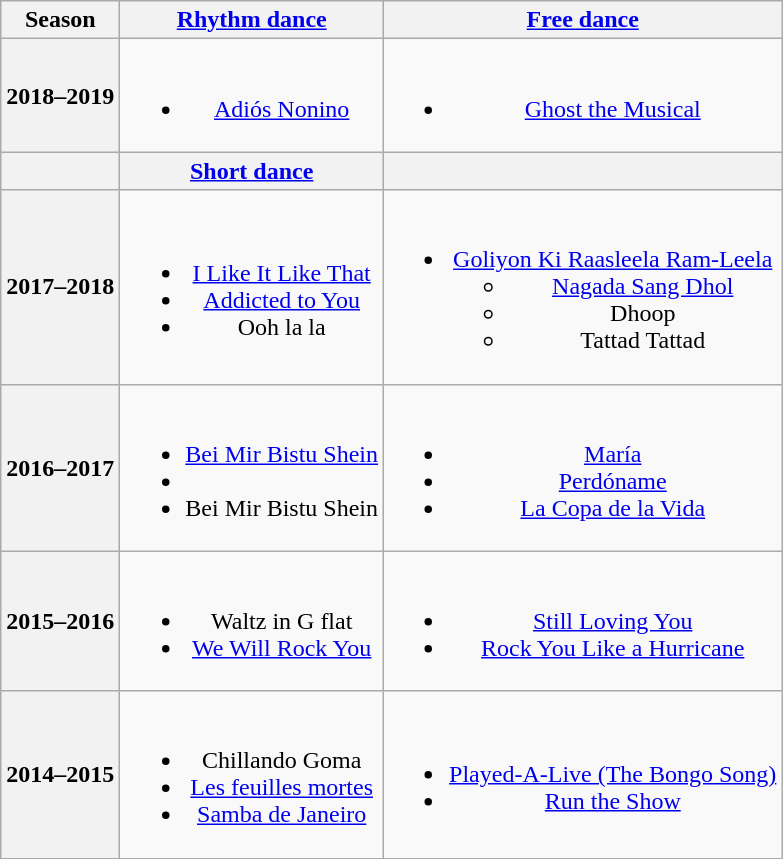<table class=wikitable style=text-align:center>
<tr>
<th>Season</th>
<th><a href='#'>Rhythm dance</a></th>
<th><a href='#'>Free dance</a></th>
</tr>
<tr>
<th>2018–2019 <br> </th>
<td><br><ul><li> <a href='#'>Adiós Nonino</a> <br></li></ul></td>
<td><br><ul><li><a href='#'>Ghost the Musical</a> <br></li></ul></td>
</tr>
<tr>
<th></th>
<th><a href='#'>Short dance</a></th>
<th></th>
</tr>
<tr>
<th>2017–2018 <br> </th>
<td><br><ul><li> <a href='#'>I Like It Like That</a></li><li> <a href='#'>Addicted to You</a> <br></li><li> Ooh la la <br></li></ul></td>
<td><br><ul><li><a href='#'>Goliyon Ki Raasleela Ram-Leela</a><ul><li><a href='#'>Nagada Sang Dhol</a></li><li>Dhoop</li><li>Tattad Tattad <br></li></ul></li></ul></td>
</tr>
<tr>
<th>2016–2017 <br> </th>
<td><br><ul><li> <a href='#'>Bei Mir Bistu Shein</a> <br></li><li></li><li> Bei Mir Bistu Shein <br></li></ul></td>
<td><br><ul><li><a href='#'>María</a> <br></li><li><a href='#'>Perdóname</a> <br></li><li><a href='#'>La Copa de la Vida</a> <br></li></ul></td>
</tr>
<tr>
<th>2015–2016 <br> </th>
<td><br><ul><li> Waltz in G flat <br></li><li> <a href='#'>We Will Rock You</a> <br></li></ul></td>
<td><br><ul><li><a href='#'>Still Loving You</a> <br></li><li><a href='#'>Rock You Like a Hurricane</a> <br></li></ul></td>
</tr>
<tr>
<th>2014–2015 <br> </th>
<td><br><ul><li> Chillando Goma <br></li><li> <a href='#'>Les feuilles mortes</a> <br></li><li> <a href='#'>Samba de Janeiro</a> <br></li></ul></td>
<td><br><ul><li><a href='#'>Played-A-Live (The Bongo Song)</a> <br></li><li><a href='#'>Run the Show</a> <br></li></ul></td>
</tr>
</table>
